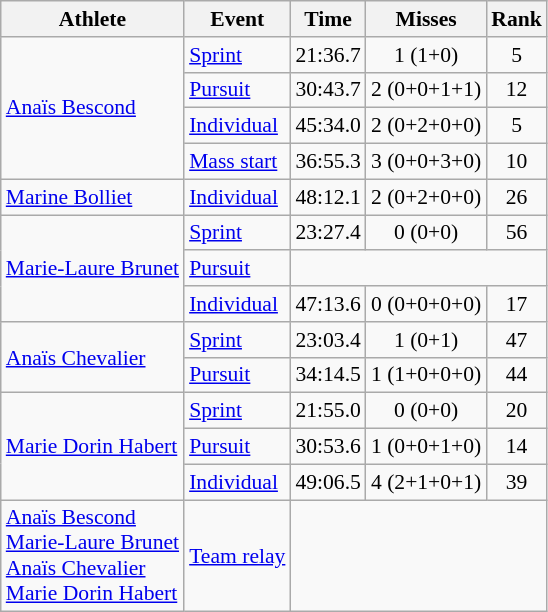<table class="wikitable" style="font-size:90%">
<tr>
<th>Athlete</th>
<th>Event</th>
<th>Time</th>
<th>Misses</th>
<th>Rank</th>
</tr>
<tr align=center>
<td align=left rowspan=4><a href='#'>Anaïs Bescond</a></td>
<td align=left><a href='#'>Sprint</a></td>
<td>21:36.7</td>
<td>1 (1+0)</td>
<td>5</td>
</tr>
<tr align=center>
<td align=left><a href='#'>Pursuit</a></td>
<td>30:43.7</td>
<td>2 (0+0+1+1)</td>
<td>12</td>
</tr>
<tr align=center>
<td align=left><a href='#'>Individual</a></td>
<td>45:34.0</td>
<td>2 (0+2+0+0)</td>
<td>5</td>
</tr>
<tr align=center>
<td align=left><a href='#'>Mass start</a></td>
<td>36:55.3</td>
<td>3 (0+0+3+0)</td>
<td>10</td>
</tr>
<tr align=center>
<td align=left><a href='#'>Marine Bolliet</a></td>
<td align=left><a href='#'>Individual</a></td>
<td>48:12.1</td>
<td>2 (0+2+0+0)</td>
<td>26</td>
</tr>
<tr align=center>
<td align=left rowspan=3><a href='#'>Marie-Laure Brunet</a></td>
<td align=left><a href='#'>Sprint</a></td>
<td>23:27.4</td>
<td>0 (0+0)</td>
<td>56</td>
</tr>
<tr align=center>
<td align=left><a href='#'>Pursuit</a></td>
<td colspan=3></td>
</tr>
<tr align=center>
<td align=left><a href='#'>Individual</a></td>
<td>47:13.6</td>
<td>0 (0+0+0+0)</td>
<td>17</td>
</tr>
<tr align=center>
<td align=left rowspan=2><a href='#'>Anaïs Chevalier</a></td>
<td align=left><a href='#'>Sprint</a></td>
<td>23:03.4</td>
<td>1 (0+1)</td>
<td>47</td>
</tr>
<tr align=center>
<td align=left><a href='#'>Pursuit</a></td>
<td>34:14.5</td>
<td>1 (1+0+0+0)</td>
<td>44</td>
</tr>
<tr align=center>
<td align=left rowspan=3><a href='#'>Marie Dorin Habert</a></td>
<td align=left><a href='#'>Sprint</a></td>
<td>21:55.0</td>
<td>0 (0+0)</td>
<td>20</td>
</tr>
<tr align=center>
<td align=left><a href='#'>Pursuit</a></td>
<td>30:53.6</td>
<td>1 (0+0+1+0)</td>
<td>14</td>
</tr>
<tr align=center>
<td align=left><a href='#'>Individual</a></td>
<td>49:06.5</td>
<td>4 (2+1+0+1)</td>
<td>39</td>
</tr>
<tr align=center>
<td align=left><a href='#'>Anaïs Bescond</a><br><a href='#'>Marie-Laure Brunet</a><br><a href='#'>Anaïs Chevalier</a><br><a href='#'>Marie Dorin Habert</a></td>
<td align=left><a href='#'>Team relay</a></td>
<td colspan=3></td>
</tr>
</table>
